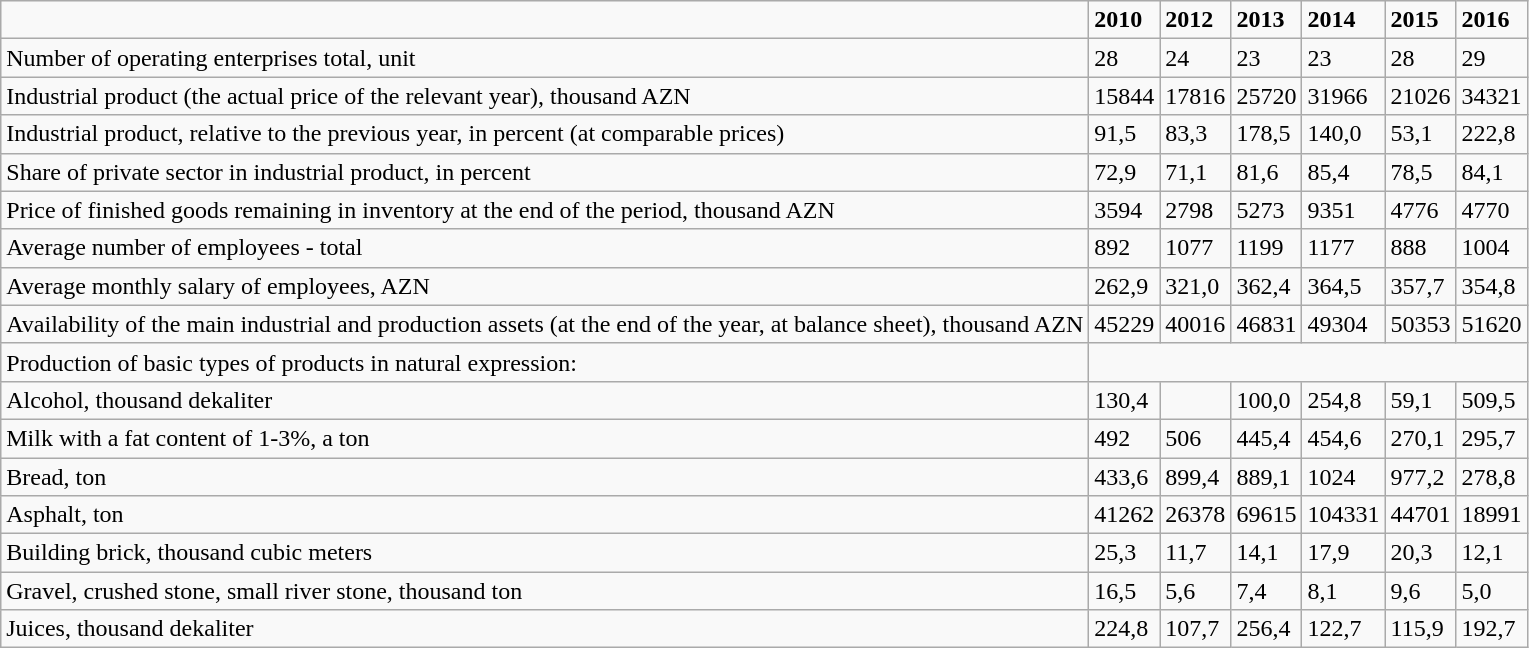<table class="wikitable">
<tr>
<td></td>
<td><strong>2010</strong></td>
<td><strong>2012</strong></td>
<td><strong>2013</strong></td>
<td><strong>2014</strong></td>
<td><strong>2015</strong></td>
<td><strong>2016</strong></td>
</tr>
<tr>
<td>Number  of operating enterprises total, unit</td>
<td>28</td>
<td>24</td>
<td>23</td>
<td>23</td>
<td>28</td>
<td>29</td>
</tr>
<tr>
<td>Industrial  product (the actual price of the relevant year), thousand AZN</td>
<td>15844</td>
<td>17816</td>
<td>25720</td>
<td>31966</td>
<td>21026</td>
<td>34321</td>
</tr>
<tr>
<td>Industrial  product, relative to the previous year, in percent (at comparable prices)</td>
<td>91,5</td>
<td>83,3</td>
<td>178,5</td>
<td>140,0</td>
<td>53,1</td>
<td>222,8</td>
</tr>
<tr>
<td>Share  of private sector in industrial product, in percent</td>
<td>72,9</td>
<td>71,1</td>
<td>81,6</td>
<td>85,4</td>
<td>78,5</td>
<td>84,1</td>
</tr>
<tr>
<td>Price  of finished goods remaining in inventory at the end of the period, thousand  AZN</td>
<td>3594</td>
<td>2798</td>
<td>5273</td>
<td>9351</td>
<td>4776</td>
<td>4770</td>
</tr>
<tr>
<td>Average  number of employees - total</td>
<td>892</td>
<td>1077</td>
<td>1199</td>
<td>1177</td>
<td>888</td>
<td>1004</td>
</tr>
<tr>
<td>Average  monthly salary of employees, AZN</td>
<td>262,9</td>
<td>321,0</td>
<td>362,4</td>
<td>364,5</td>
<td>357,7</td>
<td>354,8</td>
</tr>
<tr>
<td>Availability  of the main industrial and production assets (at the end of the year, at  balance sheet), thousand AZN</td>
<td>45229</td>
<td>40016</td>
<td>46831</td>
<td>49304</td>
<td>50353</td>
<td>51620</td>
</tr>
<tr>
<td>Production  of basic types of products in natural expression:</td>
<td colspan="6"></td>
</tr>
<tr>
<td>Alcohol,  thousand dekaliter</td>
<td>130,4</td>
<td></td>
<td>100,0</td>
<td>254,8</td>
<td>59,1</td>
<td>509,5</td>
</tr>
<tr>
<td>Milk with a fat content of 1-3%, a ton</td>
<td>492</td>
<td>506</td>
<td>445,4</td>
<td>454,6</td>
<td>270,1</td>
<td>295,7</td>
</tr>
<tr>
<td>Bread,  ton</td>
<td>433,6</td>
<td>899,4</td>
<td>889,1</td>
<td>1024</td>
<td>977,2</td>
<td>278,8</td>
</tr>
<tr>
<td>Asphalt,  ton</td>
<td>41262</td>
<td>26378</td>
<td>69615</td>
<td>104331</td>
<td>44701</td>
<td>18991</td>
</tr>
<tr>
<td>Building  brick, thousand cubic meters</td>
<td>25,3</td>
<td>11,7</td>
<td>14,1</td>
<td>17,9</td>
<td>20,3</td>
<td>12,1</td>
</tr>
<tr>
<td>Gravel,  crushed stone, small river stone, thousand ton</td>
<td>16,5</td>
<td>5,6</td>
<td>7,4</td>
<td>8,1</td>
<td>9,6</td>
<td>5,0</td>
</tr>
<tr>
<td>Juices,  thousand dekaliter</td>
<td>224,8</td>
<td>107,7</td>
<td>256,4</td>
<td>122,7</td>
<td>115,9</td>
<td>192,7</td>
</tr>
</table>
